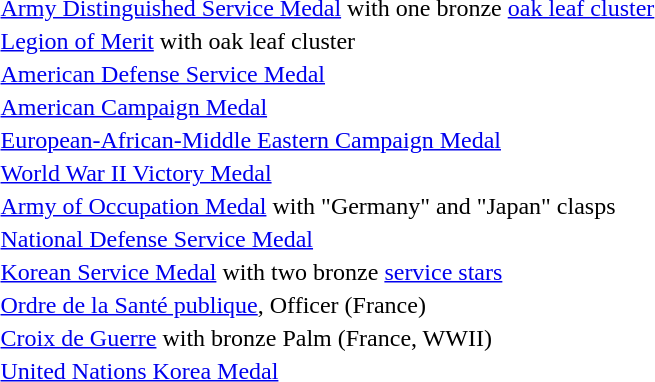<table>
<tr>
<td></td>
<td><a href='#'>Army Distinguished Service Medal</a> with one bronze <a href='#'>oak leaf cluster</a></td>
</tr>
<tr>
<td></td>
<td><a href='#'>Legion of Merit</a> with oak leaf cluster</td>
</tr>
<tr>
<td></td>
<td><a href='#'>American Defense Service Medal</a></td>
</tr>
<tr>
<td></td>
<td><a href='#'>American Campaign Medal</a></td>
</tr>
<tr>
<td></td>
<td><a href='#'>European-African-Middle Eastern Campaign Medal</a></td>
</tr>
<tr>
<td></td>
<td><a href='#'>World War II Victory Medal</a></td>
</tr>
<tr>
<td></td>
<td><a href='#'>Army of Occupation Medal</a> with "Germany" and "Japan" clasps</td>
</tr>
<tr>
<td></td>
<td><a href='#'>National Defense Service Medal</a></td>
</tr>
<tr>
<td></td>
<td><a href='#'>Korean Service Medal</a> with two bronze <a href='#'>service stars</a></td>
</tr>
<tr>
<td></td>
<td><a href='#'>Ordre de la Santé publique</a>, Officer (France)</td>
</tr>
<tr>
<td></td>
<td><a href='#'>Croix de Guerre</a> with bronze Palm (France, WWII)</td>
</tr>
<tr>
<td></td>
<td><a href='#'>United Nations Korea Medal</a></td>
</tr>
</table>
